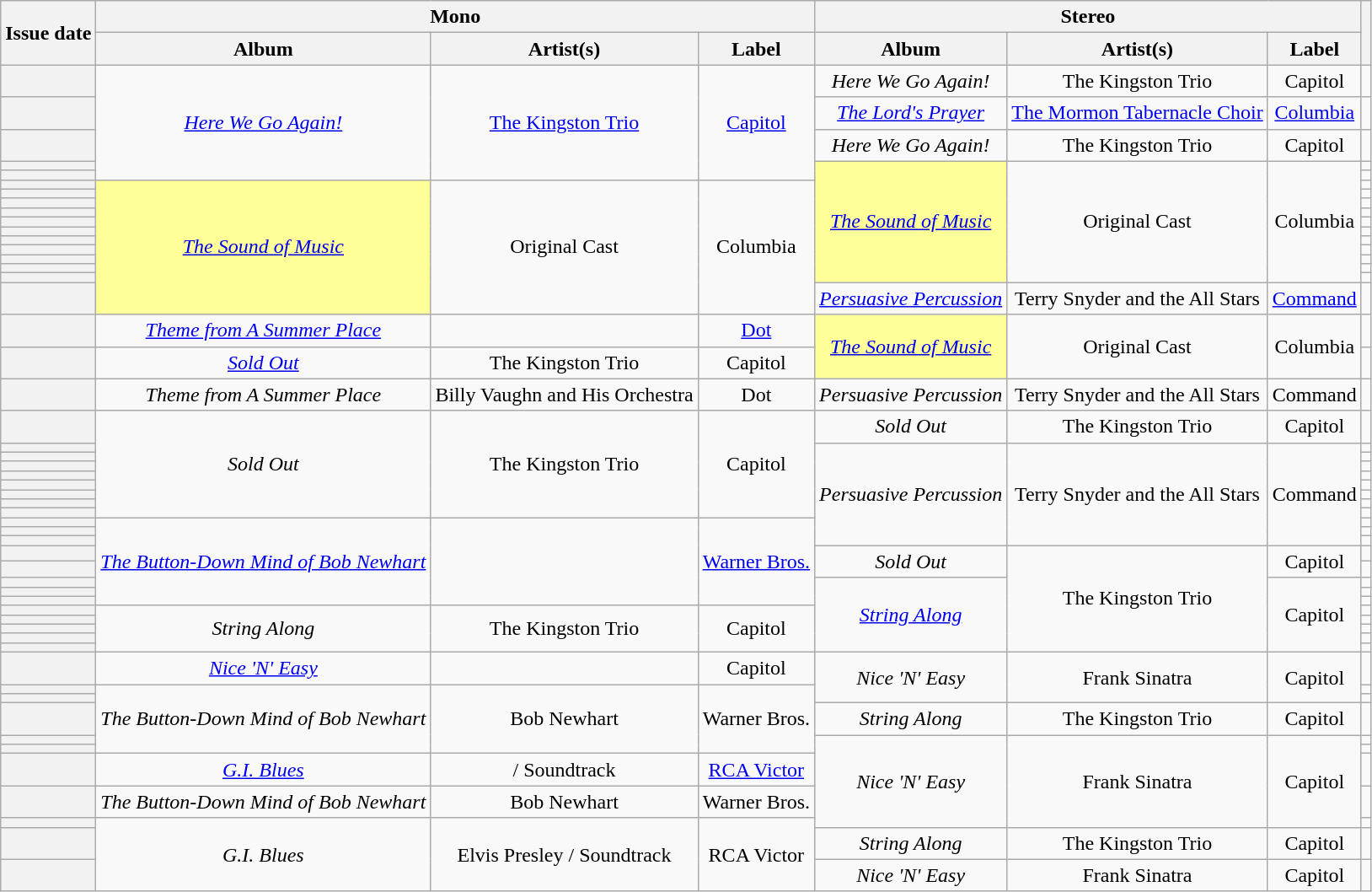<table class="wikitable sortable plainrowheaders" style="text-align: center">
<tr>
<th scope=col rowspan=2>Issue date</th>
<th scope=col colspan=3>Mono</th>
<th scope=col colspan=3>Stereo</th>
<th scope=col rowspan=2 class="unsortable"></th>
</tr>
<tr>
<th scope=col>Album</th>
<th scope=col>Artist(s)</th>
<th scope=col>Label</th>
<th scope=col>Album</th>
<th scope=col>Artist(s)</th>
<th scope=col>Label</th>
</tr>
<tr>
<th scope="row"></th>
<td rowspan=5><em><a href='#'>Here We Go Again!</a></em></td>
<td rowspan=5 data-sort-value="Kingston Trio, The"><a href='#'>The Kingston Trio</a></td>
<td rowspan=5><a href='#'>Capitol</a></td>
<td><em>Here We Go Again!</em></td>
<td data-sort-value="Kingston Trio, The">The Kingston Trio</td>
<td>Capitol</td>
<td style="text-align: center;"></td>
</tr>
<tr>
<th scope="row"></th>
<td><em><a href='#'>The Lord's Prayer</a></em></td>
<td data-sort-value="Mormon Tabernacle Choir, The"><a href='#'>The Mormon Tabernacle Choir</a></td>
<td><a href='#'>Columbia</a></td>
<td style="text-align: center;"></td>
</tr>
<tr>
<th scope="row"></th>
<td><em>Here We Go Again!</em></td>
<td data-sort-value="Kingston Trio, The">The Kingston Trio</td>
<td>Capitol</td>
<td style="text-align: center;"></td>
</tr>
<tr>
<th scope="row"></th>
<td bgcolor=#FFFF99 rowspan=13><em><a href='#'>The Sound of Music</a></em> </td>
<td rowspan=13>Original Cast</td>
<td rowspan=13>Columbia</td>
<td style="text-align: center;"></td>
</tr>
<tr>
<th scope="row"></th>
<td style="text-align: center;"></td>
</tr>
<tr>
<th scope="row"></th>
<td bgcolor=#FFFF99 rowspan=12><em><a href='#'>The Sound of Music</a></em> </td>
<td rowspan=12>Original Cast</td>
<td rowspan=12>Columbia</td>
<td style="text-align: center;"></td>
</tr>
<tr>
<th scope="row"></th>
<td style="text-align: center;"></td>
</tr>
<tr>
<th scope="row"></th>
<td style="text-align: center;"></td>
</tr>
<tr>
<th scope="row"></th>
<td style="text-align: center;"></td>
</tr>
<tr>
<th scope="row"></th>
<td style="text-align: center;"></td>
</tr>
<tr>
<th scope="row"></th>
<td style="text-align: center;"></td>
</tr>
<tr>
<th scope="row"></th>
<td style="text-align: center;"></td>
</tr>
<tr>
<th scope="row"></th>
<td style="text-align: center;"></td>
</tr>
<tr>
<th scope="row"></th>
<td style="text-align: center;"></td>
</tr>
<tr>
<th scope="row"></th>
<td style="text-align: center;"></td>
</tr>
<tr>
<th scope="row"></th>
<td style="text-align: center;"></td>
</tr>
<tr>
<th scope="row"></th>
<td><em><a href='#'>Persuasive Percussion</a></em></td>
<td data-sort-value="Snyder, Terry">Terry Snyder and the All Stars</td>
<td><a href='#'>Command</a></td>
<td style="text-align: center;"></td>
</tr>
<tr>
<th scope="row"></th>
<td><em><a href='#'>Theme from A Summer Place</a></em></td>
<td></td>
<td><a href='#'>Dot</a></td>
<td bgcolor=#FFFF99 rowspan=2><em><a href='#'>The Sound of Music</a></em> </td>
<td rowspan=2>Original Cast</td>
<td rowspan=2>Columbia</td>
<td style="text-align: center;"></td>
</tr>
<tr>
<th scope="row"></th>
<td><em><a href='#'>Sold Out</a></em></td>
<td data-sort-value="Kingston Trio, The">The Kingston Trio</td>
<td>Capitol</td>
<td style="text-align: center;"></td>
</tr>
<tr>
<th scope="row"></th>
<td><em>Theme from A Summer Place</em></td>
<td data-sort-value="Vaughn, Billy">Billy Vaughn and His Orchestra</td>
<td>Dot</td>
<td><em>Persuasive Percussion</em></td>
<td data-sort-value="Snyder, Terry">Terry Snyder and the All Stars</td>
<td>Command</td>
<td style="text-align: center;"></td>
</tr>
<tr>
<th scope="row"></th>
<td rowspan=9><em>Sold Out</em></td>
<td rowspan=9 data-sort-value="Kingston Trio, The">The Kingston Trio</td>
<td rowspan=9>Capitol</td>
<td><em>Sold Out</em></td>
<td data-sort-value="Kingston Trio, The">The Kingston Trio</td>
<td>Capitol</td>
<td style="text-align: center;"></td>
</tr>
<tr>
<th scope="row"></th>
<td rowspan=11><em>Persuasive Percussion</em></td>
<td rowspan=11 data-sort-value="Snyder, Terry">Terry Snyder and the All Stars</td>
<td rowspan=11>Command</td>
<td style="text-align: center;"></td>
</tr>
<tr>
<th scope="row"></th>
<td style="text-align: center;"></td>
</tr>
<tr>
<th scope="row"></th>
<td style="text-align: center;"></td>
</tr>
<tr>
<th scope="row"></th>
<td style="text-align: center;"></td>
</tr>
<tr>
<th scope="row"></th>
<td style="text-align: center;"></td>
</tr>
<tr>
<th scope="row"></th>
<td style="text-align: center;"></td>
</tr>
<tr>
<th scope="row"></th>
<td style="text-align: center;"></td>
</tr>
<tr>
<th scope="row"></th>
<td style="text-align: center;"></td>
</tr>
<tr>
<th scope="row"></th>
<td rowspan=8><em><a href='#'>The Button-Down Mind of Bob Newhart</a></em></td>
<td rowspan=8></td>
<td rowspan=8><a href='#'>Warner Bros.</a></td>
<td style="text-align: center;"></td>
</tr>
<tr>
<th scope="row"></th>
<td style="text-align: center;"></td>
</tr>
<tr>
<th scope="row"></th>
<td style="text-align: center;"></td>
</tr>
<tr>
<th scope="row"></th>
<td rowspan=2><em>Sold Out</em></td>
<td rowspan=10 data-sort-value="Kingston Trio, The">The Kingston Trio</td>
<td rowspan=2>Capitol</td>
<td style="text-align: center;"></td>
</tr>
<tr>
<th scope="row"></th>
<td style="text-align: center;"></td>
</tr>
<tr>
<th scope="row"></th>
<td rowspan=8><em><a href='#'>String Along</a></em></td>
<td rowspan=8>Capitol</td>
<td style="text-align: center;"></td>
</tr>
<tr>
<th scope="row"></th>
<td style="text-align: center;"></td>
</tr>
<tr>
<th scope="row"></th>
<td style="text-align: center;"></td>
</tr>
<tr>
<th scope="row"></th>
<td rowspan=5><em>String Along</em></td>
<td rowspan=5 data-sort-value="Kingston Trio, The">The Kingston Trio</td>
<td rowspan=5>Capitol</td>
<td style="text-align: center;"></td>
</tr>
<tr>
<th scope="row"></th>
<td style="text-align: center;"></td>
</tr>
<tr>
<th scope="row"></th>
<td style="text-align: center;"></td>
</tr>
<tr>
<th scope="row"></th>
<td style="text-align: center;"></td>
</tr>
<tr>
<th scope="row"></th>
<td style="text-align: center;"></td>
</tr>
<tr>
<th scope="row"></th>
<td><em><a href='#'>Nice 'N' Easy</a></em></td>
<td></td>
<td>Capitol</td>
<td rowspan=3><em>Nice 'N' Easy</em></td>
<td rowspan=3 data-sort-value="Sinatra, Frank">Frank Sinatra</td>
<td rowspan=3>Capitol</td>
<td style="text-align: center;"></td>
</tr>
<tr>
<th scope="row"></th>
<td rowspan=5><em>The Button-Down Mind of Bob Newhart</em></td>
<td rowspan=5 data-sort-value="Newhart, Bob">Bob Newhart</td>
<td rowspan=5>Warner Bros.</td>
<td style="text-align: center;"></td>
</tr>
<tr>
<th scope="row"></th>
<td style="text-align: center;"></td>
</tr>
<tr>
<th scope="row"></th>
<td><em>String Along</em></td>
<td data-sort-value="Kingston Trio, The">The Kingston Trio</td>
<td>Capitol</td>
<td style="text-align: center;"></td>
</tr>
<tr>
<th scope="row"></th>
<td rowspan=5><em>Nice 'N' Easy</em></td>
<td rowspan=5 data-sort-value="Sinatra, Frank">Frank Sinatra</td>
<td rowspan=5>Capitol</td>
<td style="text-align: center;"></td>
</tr>
<tr>
<th scope="row"></th>
<td style="text-align: center;"></td>
</tr>
<tr>
<th scope="row"></th>
<td><em><a href='#'>G.I. Blues</a></em></td>
<td> / Soundtrack</td>
<td><a href='#'>RCA Victor</a></td>
<td style="text-align: center;"></td>
</tr>
<tr>
<th scope="row"></th>
<td><em>The Button-Down Mind of Bob Newhart</em></td>
<td data-sort-value="Newhart, Bob">Bob Newhart</td>
<td>Warner Bros.</td>
<td style="text-align: center;"></td>
</tr>
<tr>
<th scope="row"></th>
<td rowspan=3><em>G.I. Blues</em></td>
<td rowspan=3 data-sort-value="Presley, Elvis">Elvis Presley / Soundtrack</td>
<td rowspan=3>RCA Victor</td>
<td style="text-align: center;"></td>
</tr>
<tr>
<th scope="row"></th>
<td><em>String Along</em></td>
<td data-sort-value="Kingston Trio, The">The Kingston Trio</td>
<td>Capitol</td>
<td style="text-align: center;"></td>
</tr>
<tr>
<th scope="row"></th>
<td><em>Nice 'N' Easy</em></td>
<td data-sort-value="Sinatra, Frank">Frank Sinatra</td>
<td>Capitol</td>
<td style="text-align: center;"></td>
</tr>
</table>
